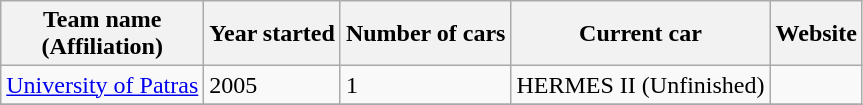<table class="wikitable">
<tr>
<th><strong>Team name<br>(Affiliation)</strong></th>
<th><strong>Year started</strong></th>
<th><strong>Number of cars</strong></th>
<th><strong>Current car</strong></th>
<th><strong>Website</strong></th>
</tr>
<tr>
<td><a href='#'>University of Patras</a></td>
<td>2005</td>
<td>1</td>
<td>HERMES II (Unfinished)</td>
<td></td>
</tr>
<tr>
</tr>
</table>
